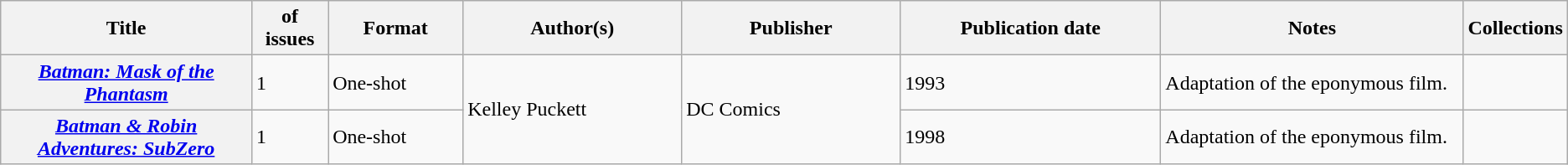<table class="wikitable">
<tr>
<th>Title</th>
<th style="width:40pt"> of issues</th>
<th style="width:75pt">Format</th>
<th style="width:125pt">Author(s)</th>
<th style="width:125pt">Publisher</th>
<th style="width:150pt">Publication date</th>
<th style="width:175pt">Notes</th>
<th>Collections</th>
</tr>
<tr>
<th><em><a href='#'>Batman: Mask of the Phantasm</a></em></th>
<td>1</td>
<td>One-shot</td>
<td rowspan="2">Kelley Puckett</td>
<td rowspan="2">DC Comics</td>
<td>1993</td>
<td>Adaptation of the eponymous film.</td>
<td></td>
</tr>
<tr>
<th><em><a href='#'>Batman & Robin Adventures: SubZero</a></em></th>
<td>1</td>
<td>One-shot</td>
<td>1998</td>
<td>Adaptation of the eponymous film.</td>
<td></td>
</tr>
</table>
